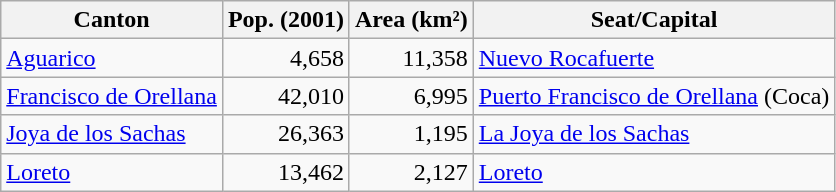<table class="wikitable sortable">
<tr>
<th>Canton</th>
<th>Pop. (2001)</th>
<th>Area (km²)</th>
<th>Seat/Capital</th>
</tr>
<tr>
<td><a href='#'>Aguarico</a></td>
<td align=right>4,658</td>
<td align=right>11,358</td>
<td><a href='#'>Nuevo Rocafuerte</a></td>
</tr>
<tr>
<td><a href='#'>Francisco de Orellana</a></td>
<td align=right>42,010</td>
<td align=right>6,995</td>
<td><a href='#'>Puerto Francisco de Orellana</a> (Coca)</td>
</tr>
<tr>
<td><a href='#'>Joya de los Sachas</a></td>
<td align=right>26,363</td>
<td align=right>1,195</td>
<td><a href='#'>La Joya de los Sachas</a></td>
</tr>
<tr>
<td><a href='#'>Loreto</a></td>
<td align=right>13,462</td>
<td align=right>2,127</td>
<td><a href='#'>Loreto</a></td>
</tr>
</table>
